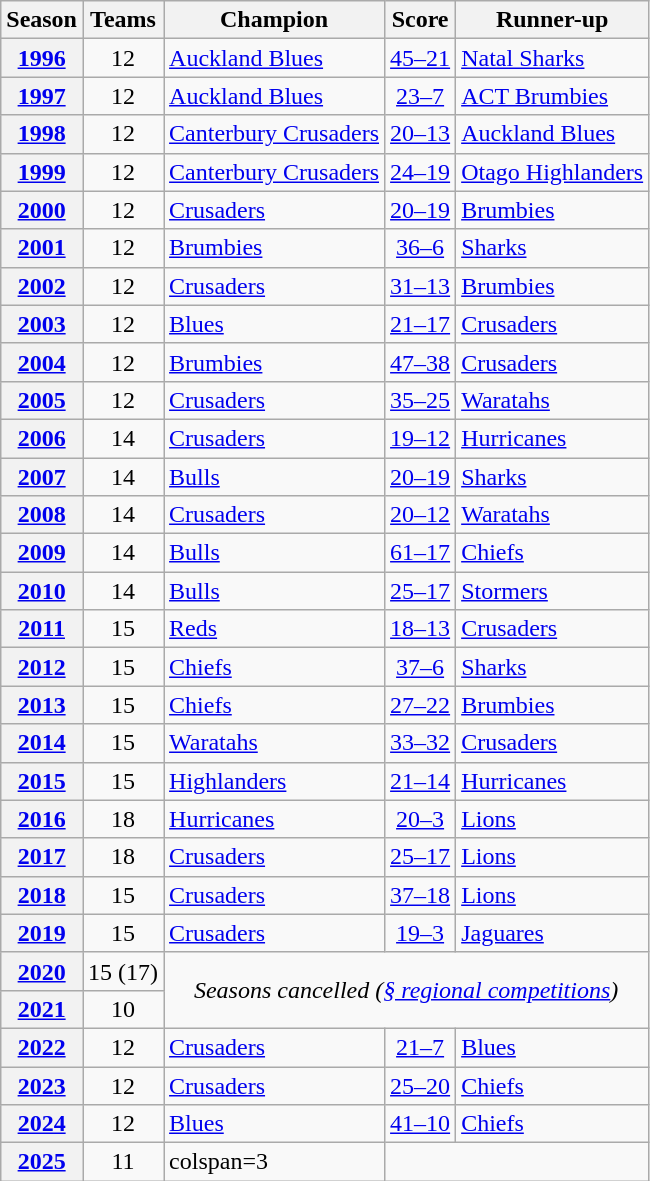<table class="sortable plainrowheaders wikitable">
<tr>
<th scope=col>Season</th>
<th scope=col>Teams</th>
<th scope=col>Champion</th>
<th scope=col>Score</th>
<th scope=col>Runner-up</th>
</tr>
<tr>
<th style=text-align:center><a href='#'>1996</a></th>
<td align=center>12</td>
<td> <a href='#'>Auckland Blues</a></td>
<td align=center><a href='#'>45–21</a></td>
<td> <a href='#'>Natal Sharks</a></td>
</tr>
<tr>
<th style=text-align:center><a href='#'>1997</a></th>
<td align=center>12</td>
<td> <a href='#'>Auckland Blues</a></td>
<td align=center><a href='#'>23–7</a></td>
<td> <a href='#'>ACT Brumbies</a></td>
</tr>
<tr>
<th style=text-align:center><a href='#'>1998</a></th>
<td align=center>12</td>
<td> <a href='#'>Canterbury Crusaders</a></td>
<td align=center><a href='#'>20–13</a></td>
<td> <a href='#'>Auckland Blues</a></td>
</tr>
<tr>
<th style=text-align:center><a href='#'>1999</a></th>
<td align=center>12</td>
<td> <a href='#'>Canterbury Crusaders</a></td>
<td align=center><a href='#'>24–19</a></td>
<td> <a href='#'>Otago Highlanders</a></td>
</tr>
<tr>
<th style=text-align:center><a href='#'>2000</a></th>
<td align=center>12</td>
<td> <a href='#'>Crusaders</a></td>
<td align=center><a href='#'>20–19</a></td>
<td> <a href='#'>Brumbies</a></td>
</tr>
<tr>
<th style=text-align:center><a href='#'>2001</a></th>
<td align=center>12</td>
<td> <a href='#'>Brumbies</a></td>
<td align=center><a href='#'>36–6</a></td>
<td> <a href='#'>Sharks</a></td>
</tr>
<tr>
<th style=text-align:center><a href='#'>2002</a></th>
<td align=center>12</td>
<td> <a href='#'>Crusaders</a></td>
<td align=center><a href='#'>31–13</a></td>
<td> <a href='#'>Brumbies</a></td>
</tr>
<tr>
<th style=text-align:center><a href='#'>2003</a></th>
<td align=center>12</td>
<td> <a href='#'>Blues</a></td>
<td align=center><a href='#'>21–17</a></td>
<td> <a href='#'>Crusaders</a></td>
</tr>
<tr>
<th style=text-align:center><a href='#'>2004</a></th>
<td align=center>12</td>
<td> <a href='#'>Brumbies</a></td>
<td align=center><a href='#'>47–38</a></td>
<td> <a href='#'>Crusaders</a></td>
</tr>
<tr>
<th style=text-align:center><a href='#'>2005</a></th>
<td align=center>12</td>
<td> <a href='#'>Crusaders</a></td>
<td align=center><a href='#'>35–25</a></td>
<td> <a href='#'>Waratahs</a></td>
</tr>
<tr>
<th style=text-align:center><a href='#'>2006</a></th>
<td align=center>14</td>
<td> <a href='#'>Crusaders</a></td>
<td align=center><a href='#'>19–12</a></td>
<td> <a href='#'>Hurricanes</a></td>
</tr>
<tr>
<th style=text-align:center><a href='#'>2007</a></th>
<td align=center>14</td>
<td> <a href='#'>Bulls</a></td>
<td align=center><a href='#'>20–19</a></td>
<td> <a href='#'>Sharks</a></td>
</tr>
<tr>
<th style=text-align:center><a href='#'>2008</a></th>
<td align=center>14</td>
<td> <a href='#'>Crusaders</a></td>
<td align=center><a href='#'>20–12</a></td>
<td> <a href='#'>Waratahs</a></td>
</tr>
<tr>
<th style=text-align:center><a href='#'>2009</a></th>
<td align=center>14</td>
<td> <a href='#'>Bulls</a></td>
<td align=center><a href='#'>61–17</a></td>
<td> <a href='#'>Chiefs</a></td>
</tr>
<tr>
<th style=text-align:center><a href='#'>2010</a></th>
<td align=center>14</td>
<td> <a href='#'>Bulls</a></td>
<td align=center><a href='#'>25–17</a></td>
<td> <a href='#'>Stormers</a></td>
</tr>
<tr>
<th style=text-align:center><a href='#'>2011</a></th>
<td align=center>15</td>
<td> <a href='#'>Reds</a></td>
<td align=center><a href='#'>18–13</a></td>
<td> <a href='#'>Crusaders</a></td>
</tr>
<tr>
<th style=text-align:center><a href='#'>2012</a></th>
<td align=center>15</td>
<td> <a href='#'>Chiefs</a></td>
<td align=center><a href='#'>37–6</a></td>
<td> <a href='#'>Sharks</a></td>
</tr>
<tr>
<th style=text-align:center><a href='#'>2013</a></th>
<td align=center>15</td>
<td> <a href='#'>Chiefs</a></td>
<td align=center><a href='#'>27–22</a></td>
<td> <a href='#'>Brumbies</a></td>
</tr>
<tr>
<th style=text-align:center><a href='#'>2014</a></th>
<td align=center>15</td>
<td> <a href='#'>Waratahs</a></td>
<td align=center><a href='#'>33–32</a></td>
<td> <a href='#'>Crusaders</a></td>
</tr>
<tr>
<th style=text-align:center><a href='#'>2015</a></th>
<td align=center>15</td>
<td> <a href='#'>Highlanders</a></td>
<td align=center><a href='#'>21–14</a></td>
<td> <a href='#'>Hurricanes</a></td>
</tr>
<tr>
<th style=text-align:center><a href='#'>2016</a></th>
<td align=center>18</td>
<td> <a href='#'>Hurricanes</a></td>
<td align=center><a href='#'>20–3</a></td>
<td> <a href='#'>Lions</a></td>
</tr>
<tr>
<th style=text-align:center><a href='#'>2017</a></th>
<td align=center>18</td>
<td> <a href='#'>Crusaders</a></td>
<td align=center><a href='#'>25–17</a></td>
<td> <a href='#'>Lions</a></td>
</tr>
<tr>
<th style=text-align:center><a href='#'>2018</a></th>
<td align=center>15</td>
<td> <a href='#'>Crusaders</a></td>
<td align=center><a href='#'>37–18</a></td>
<td> <a href='#'>Lions</a></td>
</tr>
<tr>
<th style=text-align:center><a href='#'>2019</a></th>
<td align=center>15</td>
<td> <a href='#'>Crusaders</a></td>
<td align=center><a href='#'>19–3</a></td>
<td> <a href='#'>Jaguares</a></td>
</tr>
<tr>
<th style=text-align:center><a href='#'>2020</a></th>
<td align=center>15 (17)</td>
<td colspan=3 rowspan=2 align=center><em>Seasons cancelled (<a href='#'>§ regional competitions</a>)</em></td>
</tr>
<tr>
<th style=text-align:center><a href='#'>2021</a></th>
<td align=center>10</td>
</tr>
<tr>
<th style=text-align:center><a href='#'>2022</a></th>
<td align=center>12</td>
<td> <a href='#'>Crusaders</a></td>
<td align=center><a href='#'>21–7</a></td>
<td> <a href='#'>Blues</a></td>
</tr>
<tr>
<th style=text-align:center><a href='#'>2023</a></th>
<td align=center>12</td>
<td> <a href='#'>Crusaders</a></td>
<td align=center><a href='#'>25–20</a></td>
<td> <a href='#'>Chiefs</a></td>
</tr>
<tr>
<th style=text-align:center><a href='#'>2024</a></th>
<td align=center>12</td>
<td> <a href='#'>Blues</a></td>
<td align=center><a href='#'>41–10</a></td>
<td> <a href='#'>Chiefs</a></td>
</tr>
<tr>
<th style=text-align:center><a href='#'>2025</a></th>
<td align=center>11</td>
<td>colspan=3 </td>
</tr>
</table>
